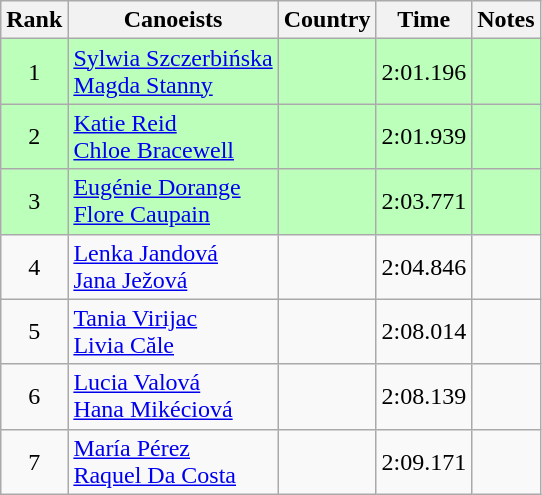<table class="wikitable" style="text-align:center">
<tr>
<th>Rank</th>
<th>Canoeists</th>
<th>Country</th>
<th>Time</th>
<th>Notes</th>
</tr>
<tr bgcolor=bbffbb>
<td>1</td>
<td align="left"><a href='#'>Sylwia Szczerbińska</a><br><a href='#'>Magda Stanny</a></td>
<td align="left"></td>
<td>2:01.196</td>
<td></td>
</tr>
<tr bgcolor=bbffbb>
<td>2</td>
<td align="left"><a href='#'>Katie Reid</a><br><a href='#'>Chloe Bracewell</a></td>
<td align="left"></td>
<td>2:01.939</td>
<td></td>
</tr>
<tr bgcolor=bbffbb>
<td>3</td>
<td align="left"><a href='#'>Eugénie Dorange</a><br><a href='#'>Flore Caupain</a></td>
<td align="left"></td>
<td>2:03.771</td>
<td></td>
</tr>
<tr>
<td>4</td>
<td align="left"><a href='#'>Lenka Jandová</a><br><a href='#'>Jana Ježová</a></td>
<td align="left"></td>
<td>2:04.846</td>
<td></td>
</tr>
<tr>
<td>5</td>
<td align="left"><a href='#'>Tania Virijac</a><br><a href='#'>Livia Căle</a></td>
<td align="left"></td>
<td>2:08.014</td>
<td></td>
</tr>
<tr>
<td>6</td>
<td align="left"><a href='#'>Lucia Valová</a><br><a href='#'>Hana Mikéciová</a></td>
<td align="left"></td>
<td>2:08.139</td>
<td></td>
</tr>
<tr>
<td>7</td>
<td align="left"><a href='#'>María Pérez</a><br><a href='#'>Raquel Da Costa</a></td>
<td align="left"></td>
<td>2:09.171</td>
<td></td>
</tr>
</table>
